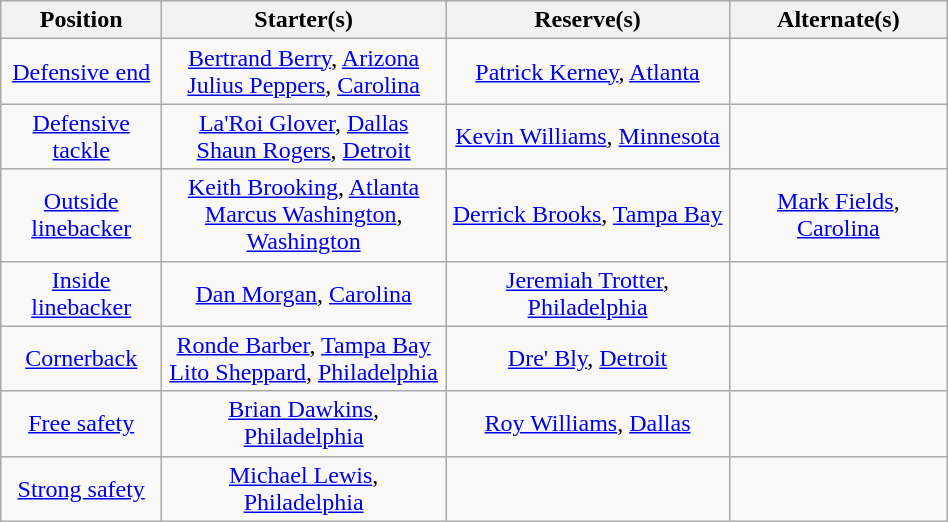<table class="wikitable" width=50% style="text-align:center;">
<tr>
<th width=17%>Position</th>
<th width=30%>Starter(s)</th>
<th width=30%>Reserve(s)</th>
<th width=30%>Alternate(s)</th>
</tr>
<tr>
<td align=center><a href='#'>Defensive end</a></td>
<td> <a href='#'>Bertrand Berry</a>, <a href='#'>Arizona</a><br> <a href='#'>Julius Peppers</a>, <a href='#'>Carolina</a></td>
<td> <a href='#'>Patrick Kerney</a>, <a href='#'>Atlanta</a></td>
<td></td>
</tr>
<tr>
<td align=center><a href='#'>Defensive tackle</a></td>
<td> <a href='#'>La'Roi Glover</a>, <a href='#'>Dallas</a><br> <a href='#'>Shaun Rogers</a>, <a href='#'>Detroit</a></td>
<td> <a href='#'>Kevin Williams</a>, <a href='#'>Minnesota</a></td>
<td></td>
</tr>
<tr>
<td align=center><a href='#'>Outside linebacker</a></td>
<td> <a href='#'>Keith Brooking</a>, <a href='#'>Atlanta</a><br> <a href='#'>Marcus Washington</a>, <a href='#'>Washington</a></td>
<td> <a href='#'>Derrick Brooks</a>, <a href='#'>Tampa Bay</a></td>
<td> <a href='#'>Mark Fields</a>, <a href='#'>Carolina</a></td>
</tr>
<tr>
<td align=center><a href='#'>Inside linebacker</a></td>
<td> <a href='#'>Dan Morgan</a>, <a href='#'>Carolina</a></td>
<td> <a href='#'>Jeremiah Trotter</a>, <a href='#'>Philadelphia</a></td>
<td></td>
</tr>
<tr>
<td align=center><a href='#'>Cornerback</a></td>
<td> <a href='#'>Ronde Barber</a>, <a href='#'>Tampa Bay</a><br> <a href='#'>Lito Sheppard</a>, <a href='#'>Philadelphia</a></td>
<td> <a href='#'>Dre' Bly</a>, <a href='#'>Detroit</a></td>
<td></td>
</tr>
<tr>
<td align=center><a href='#'>Free safety</a></td>
<td> <a href='#'>Brian Dawkins</a>, <a href='#'>Philadelphia</a></td>
<td> <a href='#'>Roy Williams</a>, <a href='#'>Dallas</a></td>
<td></td>
</tr>
<tr>
<td align=center><a href='#'>Strong safety</a></td>
<td> <a href='#'>Michael Lewis</a>, <a href='#'>Philadelphia</a></td>
<td></td>
<td></td>
</tr>
</table>
